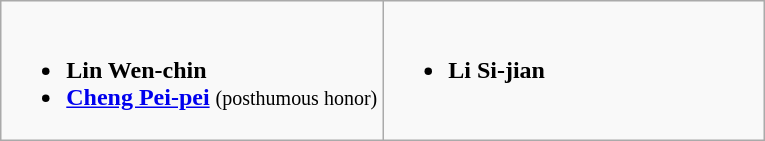<table class="wikitable" role="presentation">
<tr>
<td style="vertical-align:top; width:50%;"><br><ul><li><strong>Lin Wen-chin</strong></li><li><strong><a href='#'>Cheng Pei-pei</a></strong> <small>(posthumous honor)</small></li></ul></td>
<td style="vertical-align:top; width:50%;"><br><ul><li><strong>Li Si-jian</strong></li></ul></td>
</tr>
</table>
